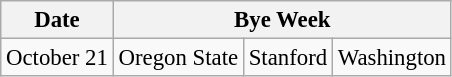<table class="wikitable" style="font-size:95%;">
<tr>
<th>Date</th>
<th colspan="3">Bye Week</th>
</tr>
<tr>
<td>October 21</td>
<td>Oregon State</td>
<td>Stanford</td>
<td>Washington</td>
</tr>
</table>
